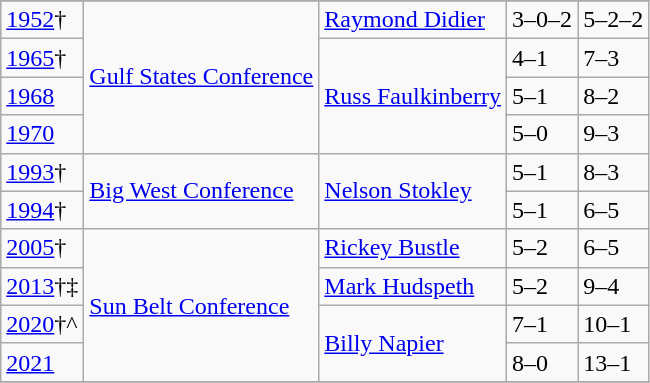<table class="wikitable">
<tr>
</tr>
<tr>
<td><a href='#'>1952</a>†</td>
<td rowspan="4"><a href='#'>Gulf States Conference</a></td>
<td><a href='#'>Raymond Didier</a></td>
<td>3–0–2</td>
<td>5–2–2</td>
</tr>
<tr>
<td><a href='#'>1965</a>†</td>
<td rowspan="3"><a href='#'>Russ Faulkinberry</a></td>
<td>4–1</td>
<td>7–3</td>
</tr>
<tr>
<td><a href='#'>1968</a></td>
<td>5–1</td>
<td>8–2</td>
</tr>
<tr>
<td><a href='#'>1970</a></td>
<td>5–0</td>
<td>9–3</td>
</tr>
<tr>
<td><a href='#'>1993</a>†</td>
<td rowspan="2"><a href='#'>Big West Conference</a></td>
<td rowspan="2"><a href='#'>Nelson Stokley</a></td>
<td>5–1</td>
<td>8–3</td>
</tr>
<tr>
<td><a href='#'>1994</a>†</td>
<td>5–1</td>
<td>6–5</td>
</tr>
<tr>
<td><a href='#'>2005</a>†</td>
<td rowspan="4"><a href='#'>Sun Belt Conference</a></td>
<td><a href='#'>Rickey Bustle</a></td>
<td>5–2</td>
<td>6–5</td>
</tr>
<tr>
<td><a href='#'>2013</a>†‡</td>
<td><a href='#'>Mark Hudspeth</a></td>
<td>5–2</td>
<td>9–4</td>
</tr>
<tr>
<td><a href='#'>2020</a>†^</td>
<td rowspan="2"><a href='#'>Billy Napier</a></td>
<td>7–1</td>
<td>10–1</td>
</tr>
<tr>
<td><a href='#'>2021</a></td>
<td>8–0</td>
<td>13–1</td>
</tr>
<tr>
</tr>
</table>
